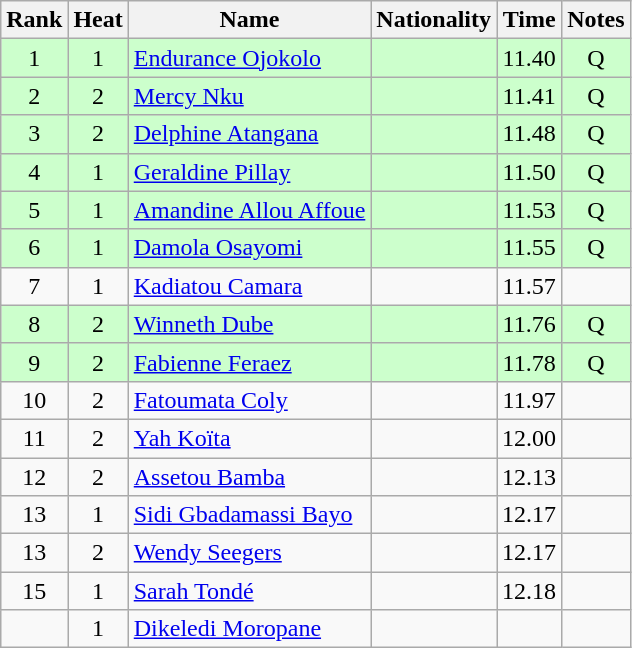<table class="wikitable sortable" style="text-align:center">
<tr>
<th>Rank</th>
<th>Heat</th>
<th>Name</th>
<th>Nationality</th>
<th>Time</th>
<th>Notes</th>
</tr>
<tr bgcolor=ccffcc>
<td>1</td>
<td>1</td>
<td align=left><a href='#'>Endurance Ojokolo</a></td>
<td align=left></td>
<td>11.40</td>
<td>Q</td>
</tr>
<tr bgcolor=ccffcc>
<td>2</td>
<td>2</td>
<td align=left><a href='#'>Mercy Nku</a></td>
<td align=left></td>
<td>11.41</td>
<td>Q</td>
</tr>
<tr bgcolor=ccffcc>
<td>3</td>
<td>2</td>
<td align=left><a href='#'>Delphine Atangana</a></td>
<td align=left></td>
<td>11.48</td>
<td>Q</td>
</tr>
<tr bgcolor=ccffcc>
<td>4</td>
<td>1</td>
<td align=left><a href='#'>Geraldine Pillay</a></td>
<td align=left></td>
<td>11.50</td>
<td>Q</td>
</tr>
<tr bgcolor=ccffcc>
<td>5</td>
<td>1</td>
<td align=left><a href='#'>Amandine Allou Affoue</a></td>
<td align=left></td>
<td>11.53</td>
<td>Q</td>
</tr>
<tr bgcolor=ccffcc>
<td>6</td>
<td>1</td>
<td align=left><a href='#'>Damola Osayomi</a></td>
<td align=left></td>
<td>11.55</td>
<td>Q</td>
</tr>
<tr>
<td>7</td>
<td>1</td>
<td align=left><a href='#'>Kadiatou Camara</a></td>
<td align=left></td>
<td>11.57</td>
<td></td>
</tr>
<tr bgcolor=ccffcc>
<td>8</td>
<td>2</td>
<td align=left><a href='#'>Winneth Dube</a></td>
<td align=left></td>
<td>11.76</td>
<td>Q</td>
</tr>
<tr bgcolor=ccffcc>
<td>9</td>
<td>2</td>
<td align=left><a href='#'>Fabienne Feraez</a></td>
<td align=left></td>
<td>11.78</td>
<td>Q</td>
</tr>
<tr>
<td>10</td>
<td>2</td>
<td align=left><a href='#'>Fatoumata Coly</a></td>
<td align=left></td>
<td>11.97</td>
<td></td>
</tr>
<tr>
<td>11</td>
<td>2</td>
<td align=left><a href='#'>Yah Koïta</a></td>
<td align=left></td>
<td>12.00</td>
<td></td>
</tr>
<tr>
<td>12</td>
<td>2</td>
<td align=left><a href='#'>Assetou Bamba</a></td>
<td align=left></td>
<td>12.13</td>
<td></td>
</tr>
<tr>
<td>13</td>
<td>1</td>
<td align=left><a href='#'>Sidi Gbadamassi Bayo</a></td>
<td align=left></td>
<td>12.17</td>
<td></td>
</tr>
<tr>
<td>13</td>
<td>2</td>
<td align=left><a href='#'>Wendy Seegers</a></td>
<td align=left></td>
<td>12.17</td>
<td></td>
</tr>
<tr>
<td>15</td>
<td>1</td>
<td align=left><a href='#'>Sarah Tondé</a></td>
<td align=left></td>
<td>12.18</td>
<td></td>
</tr>
<tr>
<td></td>
<td>1</td>
<td align=left><a href='#'>Dikeledi Moropane</a></td>
<td align=left></td>
<td></td>
<td></td>
</tr>
</table>
